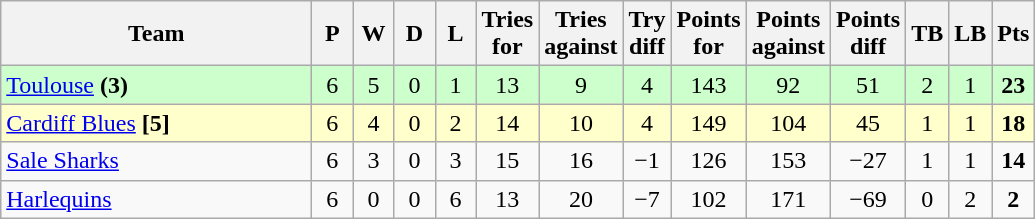<table class="wikitable" style="text-align: center;">
<tr>
<th width="200">Team</th>
<th width="20">P</th>
<th width="20">W</th>
<th width="20">D</th>
<th width="20">L</th>
<th width="20">Tries for</th>
<th width="20">Tries against</th>
<th width="20">Try diff</th>
<th width="20">Points for</th>
<th width="20">Points against</th>
<th width="25">Points diff</th>
<th width="20">TB</th>
<th width="20">LB</th>
<th width="20">Pts</th>
</tr>
<tr bgcolor=#ccffcc>
<td align=left> <a href='#'>Toulouse</a> <strong>(3)</strong></td>
<td>6</td>
<td>5</td>
<td>0</td>
<td>1</td>
<td>13</td>
<td>9</td>
<td>4</td>
<td>143</td>
<td>92</td>
<td>51</td>
<td>2</td>
<td>1</td>
<td><strong>23</strong></td>
</tr>
<tr bgcolor="#ffffcc">
<td align=left> <a href='#'>Cardiff Blues</a> <strong>[5]</strong></td>
<td>6</td>
<td>4</td>
<td>0</td>
<td>2</td>
<td>14</td>
<td>10</td>
<td>4</td>
<td>149</td>
<td>104</td>
<td>45</td>
<td>1</td>
<td>1</td>
<td><strong>18</strong></td>
</tr>
<tr>
<td align=left> <a href='#'>Sale Sharks</a></td>
<td>6</td>
<td>3</td>
<td>0</td>
<td>3</td>
<td>15</td>
<td>16</td>
<td>−1</td>
<td>126</td>
<td>153</td>
<td>−27</td>
<td>1</td>
<td>1</td>
<td><strong>14</strong></td>
</tr>
<tr>
<td align=left> <a href='#'>Harlequins</a></td>
<td>6</td>
<td>0</td>
<td>0</td>
<td>6</td>
<td>13</td>
<td>20</td>
<td>−7</td>
<td>102</td>
<td>171</td>
<td>−69</td>
<td>0</td>
<td>2</td>
<td><strong>2</strong></td>
</tr>
</table>
